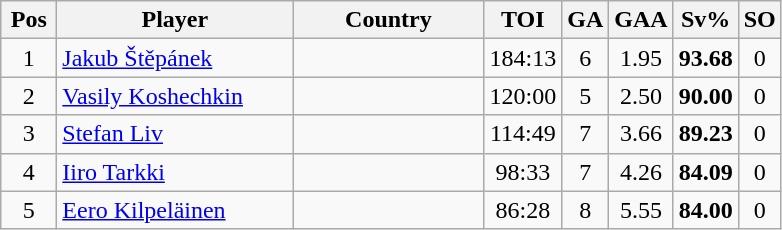<table class="wikitable sortable" style="text-align: center;">
<tr>
<th width=30>Pos</th>
<th width=150>Player</th>
<th width=120>Country</th>
<th width=20>TOI</th>
<th width=20>GA</th>
<th width=20>GAA</th>
<th width=20>Sv%</th>
<th width=20>SO</th>
</tr>
<tr>
<td>1</td>
<td align=left><a href='#'>Jakub Štěpánek</a></td>
<td align=left></td>
<td>184:13</td>
<td>6</td>
<td>1.95</td>
<td><strong>93.68</strong></td>
<td>0</td>
</tr>
<tr>
<td>2</td>
<td align=left><a href='#'>Vasily Koshechkin</a></td>
<td align=left></td>
<td>120:00</td>
<td>5</td>
<td>2.50</td>
<td><strong>90.00</strong></td>
<td>0</td>
</tr>
<tr>
<td>3</td>
<td align=left><a href='#'>Stefan Liv</a></td>
<td align=left></td>
<td>114:49</td>
<td>7</td>
<td>3.66</td>
<td><strong>89.23</strong></td>
<td>0</td>
</tr>
<tr>
<td>4</td>
<td align=left><a href='#'>Iiro Tarkki</a></td>
<td align=left></td>
<td>98:33</td>
<td>7</td>
<td>4.26</td>
<td><strong>84.09</strong></td>
<td>0</td>
</tr>
<tr>
<td>5</td>
<td align=left><a href='#'>Eero Kilpeläinen</a></td>
<td align=left></td>
<td>86:28</td>
<td>8</td>
<td>5.55</td>
<td><strong>84.00</strong></td>
<td>0</td>
</tr>
</table>
